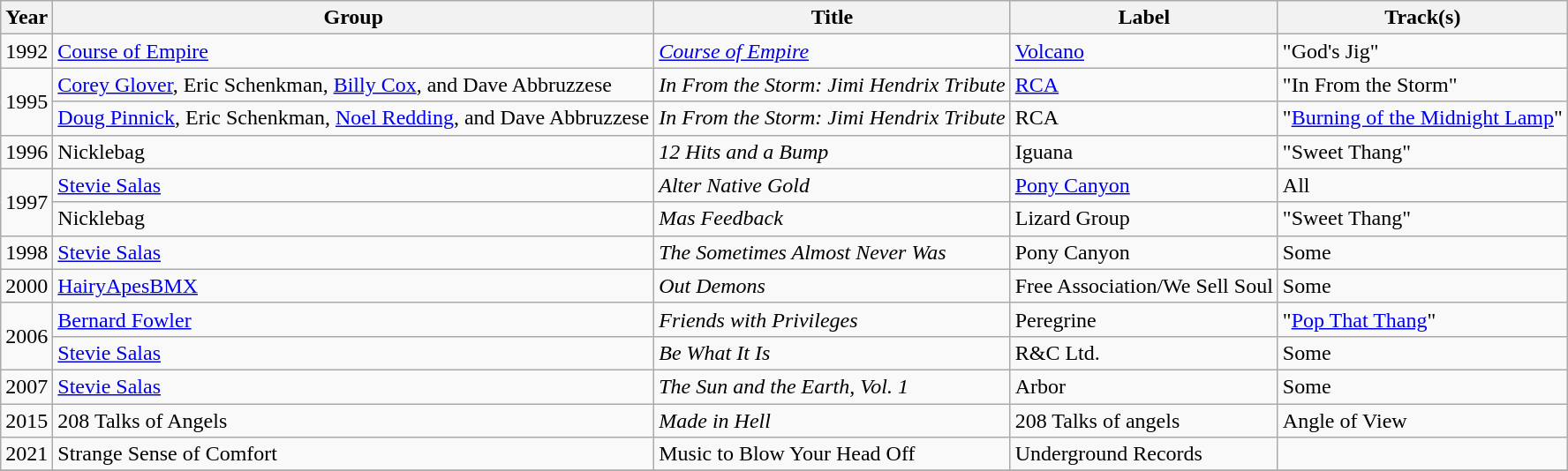<table class="wikitable">
<tr>
<th><strong>Year</strong></th>
<th><strong>Group</strong></th>
<th><strong>Title</strong></th>
<th><strong>Label</strong></th>
<th><strong>Track(s)</strong></th>
</tr>
<tr>
<td>1992</td>
<td><a href='#'>Course of Empire</a></td>
<td><em><a href='#'>Course of Empire</a></em></td>
<td><a href='#'>Volcano</a></td>
<td>"God's Jig"</td>
</tr>
<tr>
<td rowspan="2">1995</td>
<td><a href='#'>Corey Glover</a>, Eric Schenkman, <a href='#'>Billy Cox</a>, and Dave Abbruzzese</td>
<td><em>In From the Storm: Jimi Hendrix Tribute</em></td>
<td><a href='#'>RCA</a></td>
<td>"In From the Storm"</td>
</tr>
<tr>
<td><a href='#'>Doug Pinnick</a>, Eric Schenkman, <a href='#'>Noel Redding</a>, and Dave Abbruzzese</td>
<td><em>In From the Storm: Jimi Hendrix Tribute</em></td>
<td>RCA</td>
<td>"<a href='#'>Burning of the Midnight Lamp</a>"</td>
</tr>
<tr>
<td>1996</td>
<td>Nicklebag</td>
<td><em>12 Hits and a Bump</em></td>
<td>Iguana</td>
<td>"Sweet Thang"</td>
</tr>
<tr>
<td rowspan="2">1997</td>
<td><a href='#'>Stevie Salas</a></td>
<td><em>Alter Native Gold</em></td>
<td><a href='#'>Pony Canyon</a></td>
<td>All</td>
</tr>
<tr>
<td>Nicklebag</td>
<td><em>Mas Feedback</em></td>
<td>Lizard Group</td>
<td>"Sweet Thang"</td>
</tr>
<tr>
<td>1998</td>
<td><a href='#'>Stevie Salas</a></td>
<td><em>The Sometimes Almost Never Was</em></td>
<td>Pony Canyon</td>
<td>Some</td>
</tr>
<tr>
<td>2000</td>
<td><a href='#'>HairyApesBMX</a></td>
<td><em>Out Demons</em></td>
<td>Free Association/We Sell Soul</td>
<td>Some</td>
</tr>
<tr>
<td rowspan="2">2006</td>
<td><a href='#'>Bernard Fowler</a></td>
<td><em>Friends with Privileges</em></td>
<td>Peregrine</td>
<td>"<a href='#'>Pop That Thang</a>"</td>
</tr>
<tr>
<td><a href='#'>Stevie Salas</a></td>
<td><em>Be What It Is</em></td>
<td>R&C Ltd.</td>
<td>Some</td>
</tr>
<tr>
<td>2007</td>
<td><a href='#'>Stevie Salas</a></td>
<td><em>The Sun and the Earth, Vol. 1</em></td>
<td>Arbor</td>
<td>Some</td>
</tr>
<tr>
<td>2015</td>
<td>208 Talks of Angels</td>
<td><em>Made in Hell</em></td>
<td>208 Talks of angels</td>
<td>Angle of View</td>
</tr>
<tr>
<td>2021</td>
<td>Strange Sense of Comfort</td>
<td>Music to Blow Your Head Off</td>
<td>Underground Records</td>
<td></td>
</tr>
<tr>
</tr>
</table>
